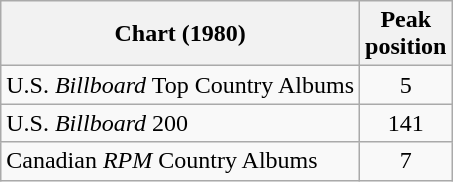<table class="wikitable">
<tr>
<th>Chart (1980)</th>
<th>Peak<br>position</th>
</tr>
<tr>
<td>U.S. <em>Billboard</em> Top Country Albums</td>
<td align="center">5</td>
</tr>
<tr>
<td>U.S. <em>Billboard</em> 200</td>
<td align="center">141</td>
</tr>
<tr>
<td>Canadian <em>RPM</em> Country Albums</td>
<td align="center">7</td>
</tr>
</table>
